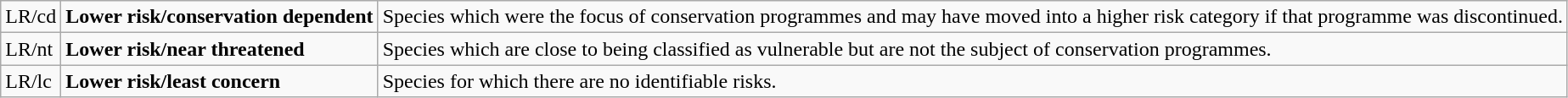<table class="wikitable" style="text-align:left">
<tr>
<td>LR/cd</td>
<td><strong>Lower risk/conservation dependent</strong></td>
<td>Species which were the focus of conservation programmes and may have moved into a higher risk category if that programme was discontinued.</td>
</tr>
<tr>
<td>LR/nt</td>
<td><strong>Lower risk/near threatened</strong></td>
<td>Species which are close to being classified as vulnerable but are not the subject of conservation programmes.</td>
</tr>
<tr>
<td>LR/lc</td>
<td><strong>Lower risk/least concern</strong></td>
<td>Species for which there are no identifiable risks.</td>
</tr>
</table>
